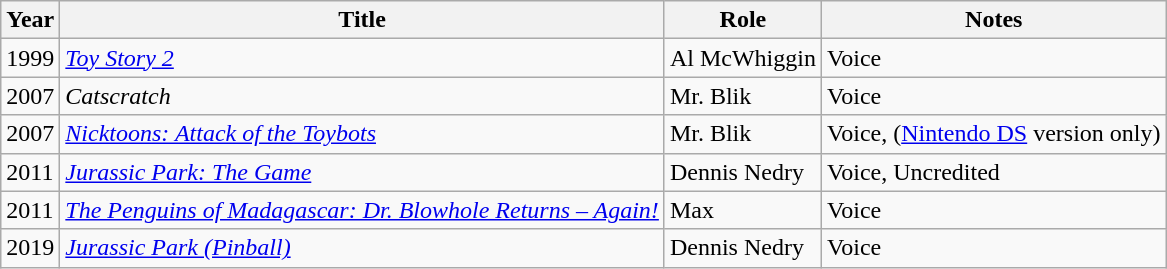<table class="wikitable sortable">
<tr>
<th>Year</th>
<th>Title</th>
<th>Role</th>
<th class="unsortable">Notes</th>
</tr>
<tr>
<td>1999</td>
<td><em><a href='#'>Toy Story 2</a></em></td>
<td>Al McWhiggin</td>
<td>Voice</td>
</tr>
<tr>
<td>2007</td>
<td><em>Catscratch</em></td>
<td>Mr. Blik</td>
<td>Voice</td>
</tr>
<tr>
<td>2007</td>
<td><em><a href='#'>Nicktoons: Attack of the Toybots</a></em></td>
<td>Mr. Blik</td>
<td>Voice, (<a href='#'>Nintendo DS</a> version only)</td>
</tr>
<tr>
<td>2011</td>
<td><em><a href='#'>Jurassic Park: The Game</a></em></td>
<td>Dennis Nedry</td>
<td>Voice, Uncredited</td>
</tr>
<tr>
<td>2011</td>
<td><em><a href='#'>The Penguins of Madagascar: Dr. Blowhole Returns – Again!</a></em></td>
<td>Max</td>
<td>Voice</td>
</tr>
<tr>
<td>2019</td>
<td><em><a href='#'>Jurassic Park (Pinball)</a></em></td>
<td>Dennis Nedry</td>
<td>Voice</td>
</tr>
</table>
